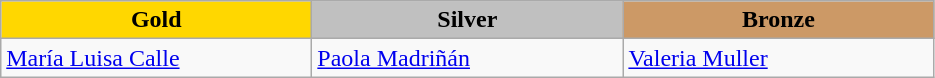<table class="wikitable" style="text-align:left">
<tr align="center">
<td width=200 bgcolor=gold><strong>Gold</strong></td>
<td width=200 bgcolor=silver><strong>Silver</strong></td>
<td width=200 bgcolor=CC9966><strong>Bronze</strong></td>
</tr>
<tr>
<td><a href='#'>María Luisa Calle</a><br><em></em></td>
<td><a href='#'>Paola Madriñán</a><br><em></em></td>
<td><a href='#'>Valeria Muller</a><br><em></em></td>
</tr>
</table>
